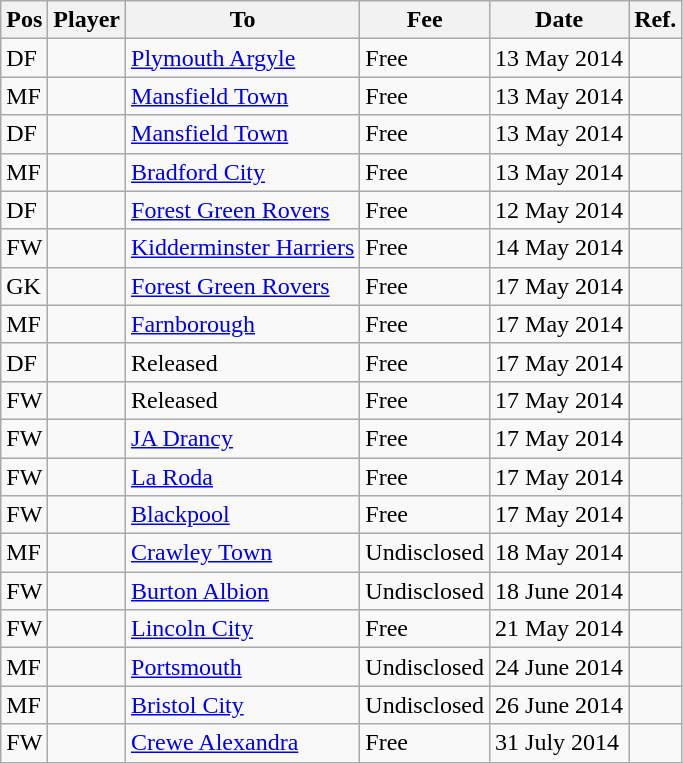<table class="wikitable">
<tr>
<th>Pos</th>
<th>Player</th>
<th>To</th>
<th>Fee</th>
<th>Date</th>
<th>Ref.</th>
</tr>
<tr>
<td>DF</td>
<td></td>
<td><a href='#'>Plymouth Argyle</a></td>
<td>Free</td>
<td>13 May 2014</td>
<td></td>
</tr>
<tr>
<td>MF</td>
<td></td>
<td><a href='#'>Mansfield Town</a></td>
<td>Free</td>
<td>13 May 2014</td>
<td></td>
</tr>
<tr>
<td>DF</td>
<td></td>
<td><a href='#'>Mansfield Town</a></td>
<td>Free</td>
<td>13 May 2014</td>
<td></td>
</tr>
<tr>
<td>MF</td>
<td></td>
<td><a href='#'>Bradford City</a></td>
<td>Free</td>
<td>13 May 2014</td>
<td></td>
</tr>
<tr>
<td>DF</td>
<td></td>
<td><a href='#'>Forest Green Rovers</a></td>
<td>Free</td>
<td>12 May 2014</td>
<td></td>
</tr>
<tr>
<td>FW</td>
<td></td>
<td><a href='#'>Kidderminster Harriers</a></td>
<td>Free</td>
<td>14 May 2014</td>
<td></td>
</tr>
<tr>
<td>GK</td>
<td></td>
<td><a href='#'>Forest Green Rovers</a></td>
<td>Free</td>
<td>17 May 2014</td>
<td></td>
</tr>
<tr>
<td>MF</td>
<td></td>
<td><a href='#'>Farnborough</a></td>
<td>Free</td>
<td>17 May 2014</td>
<td></td>
</tr>
<tr>
<td>DF</td>
<td></td>
<td>Released</td>
<td>Free</td>
<td>17 May 2014</td>
<td></td>
</tr>
<tr>
<td>FW</td>
<td></td>
<td>Released</td>
<td>Free</td>
<td>17 May 2014</td>
<td></td>
</tr>
<tr>
<td>FW</td>
<td></td>
<td><a href='#'>JA Drancy</a></td>
<td>Free</td>
<td>17 May 2014</td>
<td></td>
</tr>
<tr>
<td>FW</td>
<td></td>
<td><a href='#'>La Roda</a></td>
<td>Free</td>
<td>17 May 2014</td>
<td></td>
</tr>
<tr>
<td>FW</td>
<td></td>
<td><a href='#'>Blackpool</a></td>
<td>Free</td>
<td>17 May 2014</td>
<td></td>
</tr>
<tr>
<td>MF</td>
<td></td>
<td><a href='#'>Crawley Town</a></td>
<td>Undisclosed</td>
<td>18 May 2014</td>
<td></td>
</tr>
<tr>
<td>FW</td>
<td></td>
<td><a href='#'>Burton Albion</a></td>
<td>Undisclosed</td>
<td>18 June 2014</td>
<td></td>
</tr>
<tr>
<td>FW</td>
<td></td>
<td><a href='#'>Lincoln City</a></td>
<td>Free</td>
<td>21 May 2014</td>
<td></td>
</tr>
<tr>
<td>MF</td>
<td></td>
<td><a href='#'>Portsmouth</a></td>
<td>Undisclosed</td>
<td>24 June 2014</td>
<td></td>
</tr>
<tr>
<td>MF</td>
<td></td>
<td><a href='#'>Bristol City</a></td>
<td>Undisclosed</td>
<td>26 June 2014</td>
<td></td>
</tr>
<tr>
<td>FW</td>
<td></td>
<td><a href='#'>Crewe Alexandra</a></td>
<td>Free</td>
<td>31 July 2014</td>
<td></td>
</tr>
</table>
